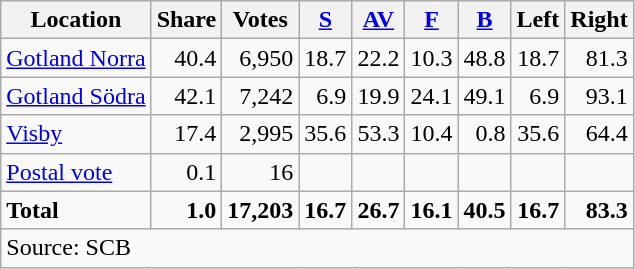<table class="wikitable sortable" style=text-align:right>
<tr>
<th>Location</th>
<th>Share</th>
<th>Votes</th>
<th><a href='#'>S</a></th>
<th><a href='#'>AV</a></th>
<th><a href='#'>F</a></th>
<th><a href='#'>B</a></th>
<th>Left</th>
<th>Right</th>
</tr>
<tr>
<td align=left><a href='#'>Gotland Norra</a></td>
<td>40.4</td>
<td>6,950</td>
<td>18.7</td>
<td>22.2</td>
<td>10.3</td>
<td>48.8</td>
<td>18.7</td>
<td>81.3</td>
</tr>
<tr>
<td align=left><a href='#'>Gotland Södra</a></td>
<td>42.1</td>
<td>7,242</td>
<td>6.9</td>
<td>19.9</td>
<td>24.1</td>
<td>49.1</td>
<td>6.9</td>
<td>93.1</td>
</tr>
<tr>
<td align=left><a href='#'>Visby</a></td>
<td>17.4</td>
<td>2,995</td>
<td>35.6</td>
<td>53.3</td>
<td>10.4</td>
<td>0.8</td>
<td>35.6</td>
<td>64.4</td>
</tr>
<tr>
<td align=left><a href='#'>Postal vote</a></td>
<td>0.1</td>
<td>16</td>
<td></td>
<td></td>
<td></td>
<td></td>
<td></td>
<td></td>
</tr>
<tr>
<td align=left><strong>Total</strong></td>
<td><strong>1.0</strong></td>
<td><strong>17,203</strong></td>
<td><strong>16.7</strong></td>
<td><strong>26.7</strong></td>
<td><strong>16.1</strong></td>
<td><strong>40.5</strong></td>
<td><strong>16.7</strong></td>
<td><strong>83.3</strong></td>
</tr>
<tr>
<td align=left colspan=9>Source: SCB </td>
</tr>
</table>
